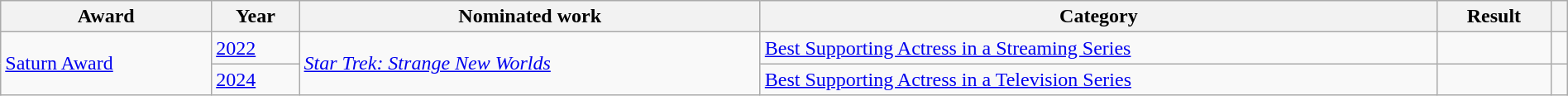<table class="wikitable sortable plainrowheaders" style="width: 100%;">
<tr>
<th>Award</th>
<th>Year</th>
<th>Nominated work</th>
<th>Category</th>
<th>Result</th>
<th scope="col" class="unsortable"></th>
</tr>
<tr>
<td rowspan="2"><a href='#'>Saturn Award</a></td>
<td><a href='#'>2022</a></td>
<td rowspan="2"><em><a href='#'>Star Trek: Strange New Worlds</a></em></td>
<td><a href='#'>Best Supporting Actress in a Streaming Series</a></td>
<td></td>
<td></td>
</tr>
<tr>
<td><a href='#'>2024</a></td>
<td><a href='#'>Best Supporting Actress in a Television Series</a></td>
<td></td>
<td></td>
</tr>
</table>
